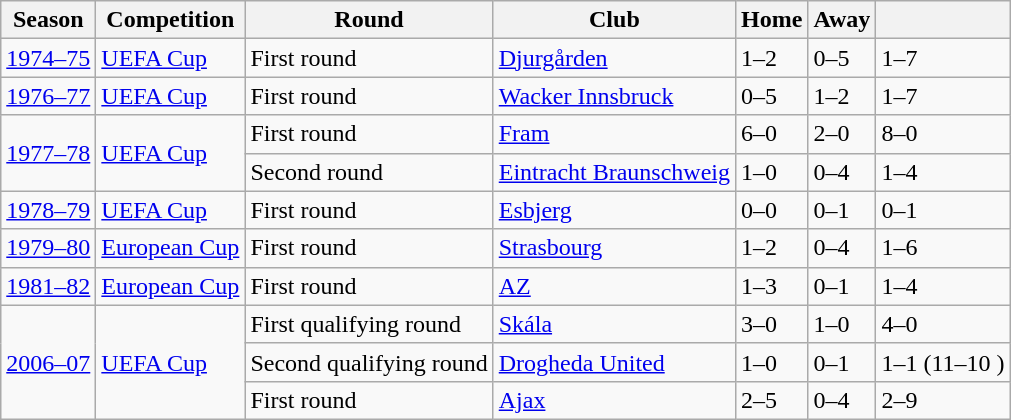<table class="wikitable">
<tr>
<th>Season</th>
<th>Competition</th>
<th>Round</th>
<th>Club</th>
<th>Home</th>
<th>Away</th>
<th></th>
</tr>
<tr>
<td><a href='#'>1974–75</a></td>
<td><a href='#'>UEFA Cup</a></td>
<td>First round</td>
<td> <a href='#'>Djurgården</a></td>
<td>1–2</td>
<td>0–5</td>
<td>1–7</td>
</tr>
<tr>
<td><a href='#'>1976–77</a></td>
<td><a href='#'>UEFA Cup</a></td>
<td>First round</td>
<td> <a href='#'>Wacker Innsbruck</a></td>
<td>0–5</td>
<td>1–2</td>
<td>1–7</td>
</tr>
<tr>
<td rowspan=2><a href='#'>1977–78</a></td>
<td rowspan=2><a href='#'>UEFA Cup</a></td>
<td>First round</td>
<td> <a href='#'>Fram</a></td>
<td>6–0</td>
<td>2–0</td>
<td>8–0</td>
</tr>
<tr>
<td>Second round</td>
<td> <a href='#'>Eintracht Braunschweig</a></td>
<td>1–0</td>
<td>0–4</td>
<td>1–4</td>
</tr>
<tr>
<td><a href='#'>1978–79</a></td>
<td><a href='#'>UEFA Cup</a></td>
<td>First round</td>
<td> <a href='#'>Esbjerg</a></td>
<td>0–0</td>
<td>0–1</td>
<td>0–1</td>
</tr>
<tr>
<td><a href='#'>1979–80</a></td>
<td><a href='#'>European Cup</a></td>
<td>First round</td>
<td> <a href='#'>Strasbourg</a></td>
<td>1–2</td>
<td>0–4</td>
<td>1–6</td>
</tr>
<tr>
<td><a href='#'>1981–82</a></td>
<td><a href='#'>European Cup</a></td>
<td>First round</td>
<td> <a href='#'>AZ</a></td>
<td>1–3</td>
<td>0–1</td>
<td>1–4</td>
</tr>
<tr>
<td rowspan=3><a href='#'>2006–07</a></td>
<td rowspan=3><a href='#'>UEFA Cup</a></td>
<td>First qualifying round</td>
<td> <a href='#'>Skála</a></td>
<td>3–0</td>
<td>1–0</td>
<td>4–0</td>
</tr>
<tr>
<td>Second qualifying round</td>
<td> <a href='#'>Drogheda United</a></td>
<td>1–0</td>
<td>0–1</td>
<td>1–1 (11–10 )</td>
</tr>
<tr>
<td>First round</td>
<td> <a href='#'>Ajax</a></td>
<td>2–5</td>
<td>0–4</td>
<td>2–9</td>
</tr>
</table>
